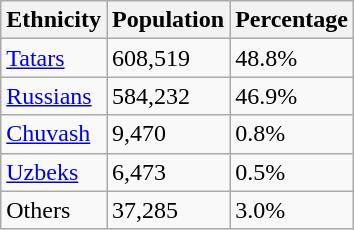<table class="wikitable">
<tr>
<th>Ethnicity</th>
<th>Population</th>
<th>Percentage</th>
</tr>
<tr>
<td><a href='#'>Tatars</a></td>
<td>608,519</td>
<td>48.8%</td>
</tr>
<tr>
<td><a href='#'>Russians</a></td>
<td>584,232</td>
<td>46.9%</td>
</tr>
<tr>
<td><a href='#'>Chuvash</a></td>
<td>9,470</td>
<td>0.8%</td>
</tr>
<tr>
<td><a href='#'>Uzbeks</a></td>
<td>6,473</td>
<td>0.5%</td>
</tr>
<tr>
<td>Others</td>
<td>37,285</td>
<td>3.0%</td>
</tr>
</table>
